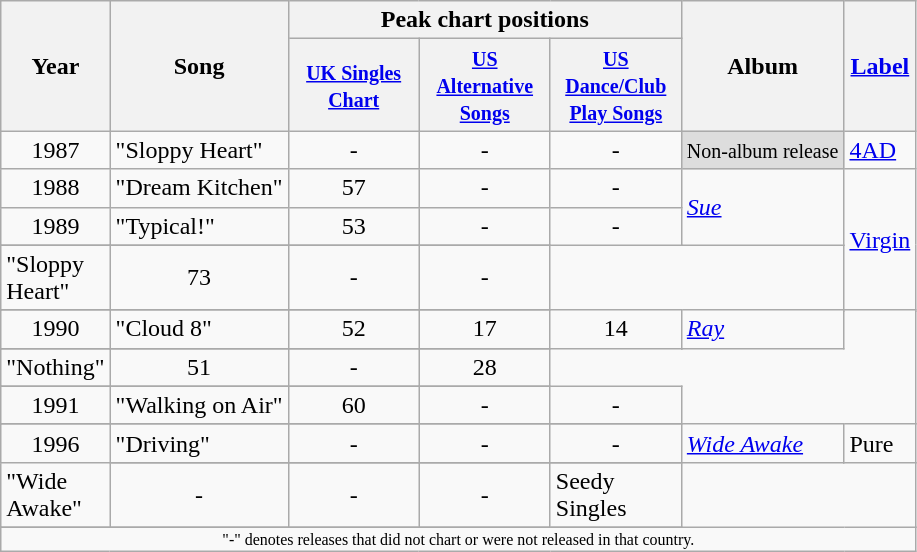<table class="wikitable">
<tr>
<th rowspan="2" width="35">Year</th>
<th rowspan="2">Song</th>
<th colspan="3">Peak chart positions</th>
<th rowspan="2">Album</th>
<th rowspan="2"><a href='#'>Label</a></th>
</tr>
<tr>
<th width="80"><small><a href='#'>UK Singles Chart</a></small></th>
<th width="80"><small><a href='#'>US Alternative Songs</a></small></th>
<th width="80"><small><a href='#'>US Dance/Club Play Songs</a></small></th>
</tr>
<tr>
<td align="center">1987</td>
<td>"Sloppy Heart"</td>
<td align="center">-</td>
<td align="center">-</td>
<td align="center">-</td>
<td style="background:#ddd;"><small>Non-album release</small></td>
<td><a href='#'>4AD</a></td>
</tr>
<tr>
<td align="center">1988</td>
<td>"Dream Kitchen"</td>
<td align="center">57</td>
<td align="center">-</td>
<td align="center">-</td>
<td rowspan="3"><em><a href='#'>Sue</a></em></td>
<td rowspan="6"><a href='#'>Virgin</a></td>
</tr>
<tr>
<td align="center" rowspan="2">1989</td>
<td>"Typical!"</td>
<td align="center">53</td>
<td align="center">-</td>
<td align="center">-</td>
</tr>
<tr>
</tr>
<tr>
</tr>
<tr>
<td>"Sloppy Heart"</td>
<td align="center">73</td>
<td align="center">-</td>
<td align="center">-</td>
</tr>
<tr>
</tr>
<tr>
<td align="center" rowspan="2">1990</td>
<td>"Cloud 8"</td>
<td align="center">52</td>
<td align="center">17</td>
<td align="center">14</td>
<td rowspan="3"><em><a href='#'>Ray</a></em></td>
</tr>
<tr>
</tr>
<tr>
</tr>
<tr>
<td>"Nothing"</td>
<td align="center">51</td>
<td align="center">-</td>
<td align="center">28</td>
</tr>
<tr>
</tr>
<tr>
</tr>
<tr>
<td align="center">1991</td>
<td>"Walking on Air"</td>
<td align="center">60</td>
<td align="center">-</td>
<td align="center">-</td>
</tr>
<tr>
</tr>
<tr>
</tr>
<tr>
<td align="center" rowspan="2">1996</td>
<td>"Driving"</td>
<td align="center">-</td>
<td align="center">-</td>
<td align="center">-</td>
<td rowspan="2"><em><a href='#'>Wide Awake</a></em></td>
<td>Pure</td>
</tr>
<tr>
</tr>
<tr>
<td>"Wide Awake"</td>
<td align="center">-</td>
<td align="center">-</td>
<td align="center">-</td>
<td>Seedy Singles</td>
</tr>
<tr>
</tr>
<tr>
<td align=center colspan=13 style="font-size:8pt">"-" denotes releases that did not chart or were not released in that country.</td>
</tr>
</table>
